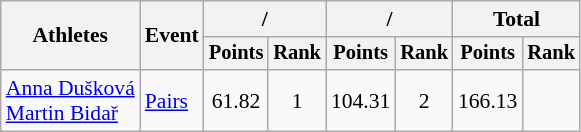<table class="wikitable" style="font-size:90%">
<tr>
<th rowspan=2>Athletes</th>
<th rowspan=2>Event</th>
<th colspan=2>/</th>
<th colspan=2>/</th>
<th colspan=2>Total</th>
</tr>
<tr style="font-size:95%">
<th>Points</th>
<th>Rank</th>
<th>Points</th>
<th>Rank</th>
<th>Points</th>
<th>Rank</th>
</tr>
<tr align=center>
<td align=left><a href='#'>Anna Dušková</a> <br> <a href='#'>Martin Bidař</a></td>
<td align=left><a href='#'>Pairs</a></td>
<td>61.82</td>
<td>1</td>
<td>104.31</td>
<td>2</td>
<td>166.13</td>
<td></td>
</tr>
</table>
